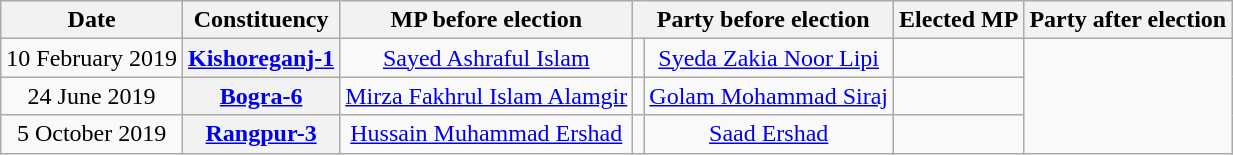<table class="wikitable sortable" style="text-align:center;">
<tr>
<th>Date</th>
<th>Constituency</th>
<th>MP before election</th>
<th colspan="2">Party before election</th>
<th>Elected MP</th>
<th colspan="2">Party after election</th>
</tr>
<tr>
<td>10 February 2019</td>
<th><a href='#'>Kishoreganj-1</a></th>
<td><a href='#'>Sayed Ashraful Islam</a></td>
<td></td>
<td><a href='#'>Syeda Zakia Noor Lipi</a></td>
<td></td>
</tr>
<tr>
<td>24 June 2019</td>
<th><a href='#'>Bogra-6</a></th>
<td><a href='#'>Mirza Fakhrul Islam Alamgir</a></td>
<td></td>
<td><a href='#'>Golam Mohammad Siraj</a></td>
<td></td>
</tr>
<tr>
<td>5 October 2019</td>
<th><a href='#'>Rangpur-3</a></th>
<td><a href='#'>Hussain Muhammad Ershad</a></td>
<td></td>
<td><a href='#'>Saad Ershad</a></td>
<td></td>
</tr>
</table>
